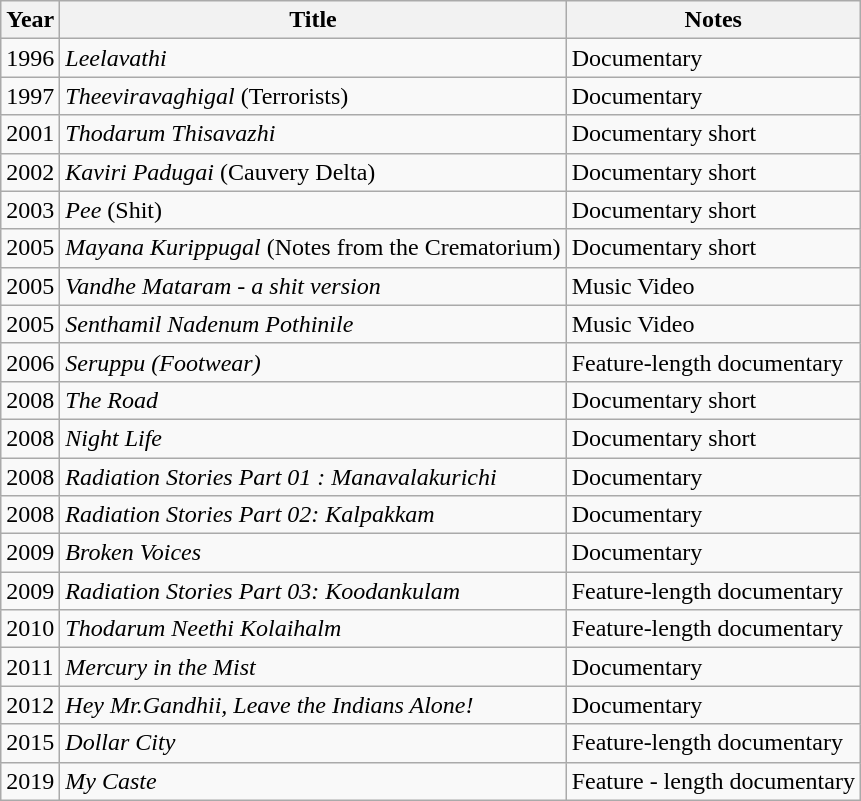<table class="wikitable sortable">
<tr>
<th>Year</th>
<th>Title</th>
<th>Notes</th>
</tr>
<tr>
<td>1996</td>
<td><em>Leelavathi</em></td>
<td>Documentary</td>
</tr>
<tr>
<td>1997</td>
<td><em>Theeviravaghigal</em> (Terrorists)</td>
<td>Documentary</td>
</tr>
<tr>
<td>2001</td>
<td><em>Thodarum Thisavazhi</em></td>
<td>Documentary short</td>
</tr>
<tr>
<td>2002</td>
<td><em>Kaviri Padugai</em> (Cauvery Delta)</td>
<td>Documentary short</td>
</tr>
<tr>
<td>2003</td>
<td><em>Pee</em> (Shit)</td>
<td>Documentary short</td>
</tr>
<tr>
<td>2005</td>
<td><em>Mayana Kurippugal</em> (Notes from the Crematorium)</td>
<td>Documentary short</td>
</tr>
<tr>
<td>2005</td>
<td><em>Vandhe Mataram - a shit version</em></td>
<td>Music Video</td>
</tr>
<tr>
<td>2005</td>
<td><em>Senthamil Nadenum Pothinile</em></td>
<td>Music Video</td>
</tr>
<tr>
<td>2006</td>
<td><em>Seruppu (Footwear)</em></td>
<td>Feature-length documentary</td>
</tr>
<tr>
<td>2008</td>
<td><em>The Road</em></td>
<td>Documentary short</td>
</tr>
<tr>
<td>2008</td>
<td><em>Night Life</em></td>
<td>Documentary short</td>
</tr>
<tr>
<td>2008</td>
<td><em>Radiation Stories Part 01 : Manavalakurichi</em></td>
<td>Documentary</td>
</tr>
<tr>
<td>2008</td>
<td><em>Radiation Stories Part 02: Kalpakkam</em></td>
<td>Documentary</td>
</tr>
<tr>
<td>2009</td>
<td><em>Broken Voices</em></td>
<td>Documentary</td>
</tr>
<tr>
<td>2009</td>
<td><em>Radiation Stories Part 03: Koodankulam</em></td>
<td>Feature-length documentary</td>
</tr>
<tr>
<td>2010</td>
<td><em>Thodarum Neethi Kolaihalm</em></td>
<td>Feature-length documentary</td>
</tr>
<tr>
<td>2011</td>
<td><em>Mercury in the Mist</em></td>
<td>Documentary</td>
</tr>
<tr>
<td>2012</td>
<td><em>Hey Mr.Gandhii, Leave the Indians Alone!</em></td>
<td>Documentary</td>
</tr>
<tr>
<td>2015</td>
<td><em>Dollar City </em></td>
<td>Feature-length documentary</td>
</tr>
<tr>
<td>2019</td>
<td><em>My Caste </em></td>
<td>Feature - length documentary</td>
</tr>
</table>
